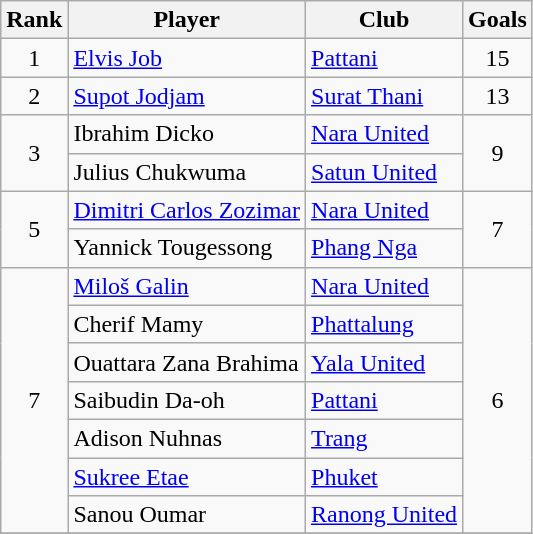<table class="wikitable" style="text-align:center">
<tr>
<th>Rank</th>
<th>Player</th>
<th>Club</th>
<th>Goals</th>
</tr>
<tr>
<td>1</td>
<td align="left"> <a href='#'>Elvis Job</a></td>
<td align="left"><a href='#'>Pattani</a></td>
<td>15</td>
</tr>
<tr>
<td>2</td>
<td align="left"> <a href='#'>Supot Jodjam</a></td>
<td align="left"><a href='#'>Surat Thani</a></td>
<td>13</td>
</tr>
<tr>
<td rowspan="2">3</td>
<td align="left"> Ibrahim Dicko</td>
<td align="left"><a href='#'>Nara United</a></td>
<td rowspan="2">9</td>
</tr>
<tr>
<td align="left"> Julius Chukwuma</td>
<td align="left"><a href='#'>Satun United</a></td>
</tr>
<tr>
<td rowspan="2">5</td>
<td align="left"> <a href='#'>Dimitri Carlos Zozimar</a></td>
<td align="left"><a href='#'>Nara United</a></td>
<td rowspan="2">7</td>
</tr>
<tr>
<td align="left"> Yannick Tougessong</td>
<td align="left"><a href='#'>Phang Nga</a></td>
</tr>
<tr>
<td rowspan="7">7</td>
<td align="left"> <a href='#'>Miloš Galin</a></td>
<td align="left"><a href='#'>Nara United</a></td>
<td rowspan="7">6</td>
</tr>
<tr>
<td align="left"> Cherif Mamy</td>
<td align="left"><a href='#'>Phattalung</a></td>
</tr>
<tr>
<td align="left"> Ouattara Zana Brahima</td>
<td align="left"><a href='#'>Yala United</a></td>
</tr>
<tr>
<td align="left"> Saibudin Da-oh</td>
<td align="left"><a href='#'>Pattani</a></td>
</tr>
<tr>
<td align="left"> Adison Nuhnas</td>
<td align="left"><a href='#'>Trang</a></td>
</tr>
<tr>
<td align="left"> <a href='#'>Sukree Etae</a></td>
<td align="left"><a href='#'>Phuket</a></td>
</tr>
<tr>
<td align="left"> Sanou Oumar</td>
<td align="left"><a href='#'>Ranong United</a></td>
</tr>
<tr>
</tr>
</table>
